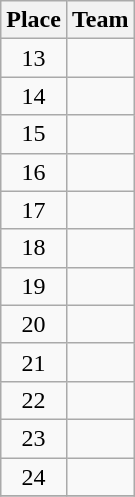<table class="wikitable" style="text-align:center; padding-bottom:0;">
<tr>
<th>Place</th>
<th style="text-align:left;">Team</th>
</tr>
<tr>
<td>13</td>
<td align=left></td>
</tr>
<tr>
<td>14</td>
<td align=left></td>
</tr>
<tr>
<td>15</td>
<td align=left></td>
</tr>
<tr>
<td>16</td>
<td align=left></td>
</tr>
<tr>
<td>17</td>
<td align=left></td>
</tr>
<tr>
<td>18</td>
<td align=left></td>
</tr>
<tr>
<td>19</td>
<td align=left></td>
</tr>
<tr>
<td>20</td>
<td align=left></td>
</tr>
<tr>
<td>21</td>
<td align=left></td>
</tr>
<tr>
<td>22</td>
<td align=left></td>
</tr>
<tr>
<td>23</td>
<td align=left></td>
</tr>
<tr>
<td>24</td>
<td align=left></td>
</tr>
<tr>
</tr>
</table>
